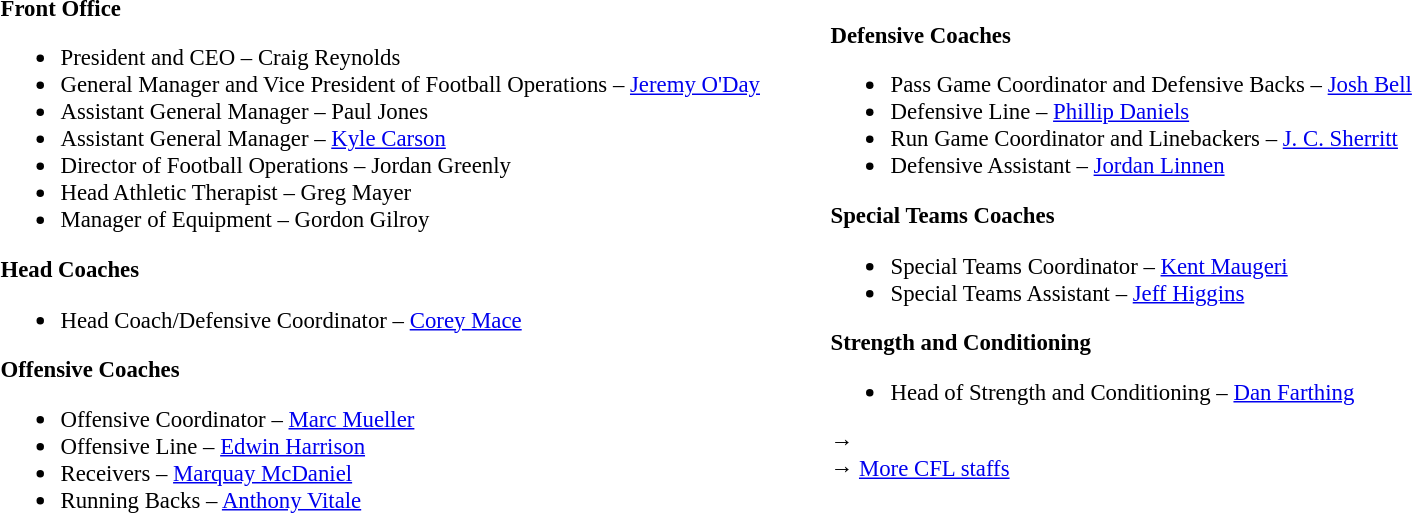<table class="toccolours" style="text-align: left;">
<tr>
<td colspan=7 style="text-align:right;"></td>
</tr>
<tr>
<td style="vertical-align:top;"></td>
<td style="font-size: 95%;vertical-align:top;"><strong>Front Office</strong><br><ul><li>President and CEO – Craig Reynolds</li><li>General Manager and Vice President of Football Operations – <a href='#'>Jeremy O'Day</a></li><li>Assistant General Manager – Paul Jones</li><li>Assistant General Manager – <a href='#'>Kyle Carson</a></li><li>Director of Football Operations – Jordan Greenly</li><li>Head Athletic Therapist – Greg Mayer</li><li>Manager of Equipment – Gordon Gilroy</li></ul><strong>Head Coaches</strong><ul><li>Head Coach/Defensive Coordinator – <a href='#'>Corey Mace</a></li></ul><strong>Offensive Coaches</strong><ul><li>Offensive Coordinator – <a href='#'>Marc Mueller</a></li><li>Offensive Line – <a href='#'>Edwin Harrison</a></li><li>Receivers – <a href='#'>Marquay McDaniel</a></li><li>Running Backs – <a href='#'>Anthony Vitale</a></li></ul></td>
<td width="35"> </td>
<td style="vertical-align:top;"></td>
<td style="font-size: 95%;vertical-align:top;"><br><strong>Defensive Coaches</strong><ul><li>Pass Game Coordinator and Defensive Backs – <a href='#'>Josh Bell</a></li><li>Defensive Line – <a href='#'>Phillip Daniels</a></li><li>Run Game Coordinator and Linebackers – <a href='#'>J. C. Sherritt</a></li><li>Defensive Assistant – <a href='#'>Jordan Linnen</a></li></ul><strong>Special Teams Coaches</strong><ul><li>Special Teams Coordinator – <a href='#'>Kent Maugeri</a></li><li>Special Teams Assistant – <a href='#'>Jeff Higgins</a></li></ul><strong>Strength and Conditioning</strong><ul><li>Head of Strength and Conditioning – <a href='#'>Dan Farthing</a></li></ul>→ <span></span><br>
→ <a href='#'>More CFL staffs</a></td>
</tr>
</table>
